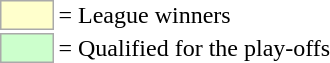<table>
<tr>
<td style="background-color:#ffffcc; border:1px solid #aaaaaa; width:2em;"></td>
<td>= League winners</td>
</tr>
<tr>
<td style="background-color:#ccffcc; border:1px solid #aaaaaa; width:2em;"></td>
<td>= Qualified for the play-offs</td>
</tr>
</table>
